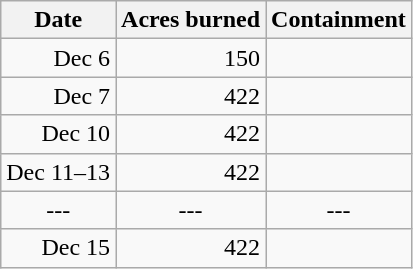<table class="wikitable" style="text-align: right;">
<tr>
<th>Date</th>
<th>Acres burned</th>
<th>Containment</th>
</tr>
<tr>
<td>Dec 6</td>
<td>150</td>
<td style="text-align: left;"></td>
</tr>
<tr>
<td>Dec 7</td>
<td>422</td>
<td style="text-align: left;"></td>
</tr>
<tr>
<td>Dec 10</td>
<td>422</td>
<td style="text-align: left;"></td>
</tr>
<tr>
<td>Dec 11–13</td>
<td>422</td>
<td style="text-align: left;"></td>
</tr>
<tr>
<td style="text-align: center;">---</td>
<td style="text-align: center;">---</td>
<td style="text-align: center;">---</td>
</tr>
<tr>
<td>Dec 15</td>
<td>422</td>
<td style="text-align: left;"></td>
</tr>
</table>
